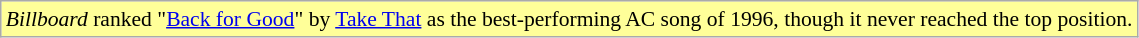<table class="wikitable" style="font-size:90%;">
<tr>
<td style="background-color:#FFFF99"><em>Billboard</em> ranked "<a href='#'>Back for Good</a>" by <a href='#'>Take That</a> as the best-performing AC song of 1996, though it never reached the top position.</td>
</tr>
</table>
